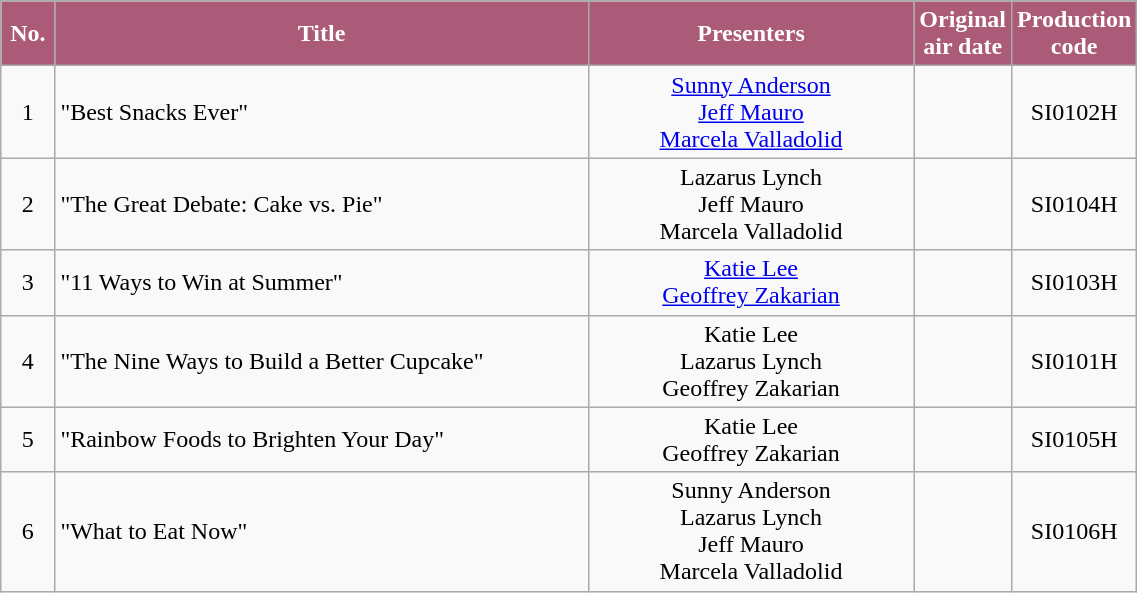<table class="wikitable plainrowheaders" style="width:60%;">
<tr>
<th style="background-color: #ab5b78; color: #FFFFFF;" width=5%>No.</th>
<th style="background-color: #ab5b78; color: #FFFFFF;" width=60%>Title</th>
<th style="background-color: #ab5b78; color: #FFFFFF;" width=60%>Presenters</th>
<th style="background-color: #ab5b78; color: #FFFFFF;">Original<br>air date</th>
<th style="background-color: #ab5b78; color: #FFFFFF;">Production<br>code</th>
</tr>
<tr>
<td align=center>1</td>
<td>"Best Snacks Ever"</td>
<td align=center><a href='#'>Sunny Anderson</a><br><a href='#'>Jeff Mauro</a><br><a href='#'>Marcela Valladolid</a></td>
<td align=center></td>
<td align=center>SI0102H</td>
</tr>
<tr>
<td align=center>2</td>
<td>"The Great Debate: Cake vs. Pie"</td>
<td align=center>Lazarus Lynch<br>Jeff Mauro<br>Marcela Valladolid</td>
<td align=center></td>
<td align=center>SI0104H</td>
</tr>
<tr>
<td align=center>3</td>
<td>"11 Ways to Win at Summer"</td>
<td align=center><a href='#'>Katie Lee</a><br><a href='#'>Geoffrey Zakarian</a></td>
<td align=center></td>
<td align=center>SI0103H</td>
</tr>
<tr>
<td align=center>4</td>
<td>"The Nine Ways to Build a Better Cupcake"</td>
<td align=center>Katie Lee<br>Lazarus Lynch<br>Geoffrey Zakarian</td>
<td align=center></td>
<td align=center>SI0101H</td>
</tr>
<tr>
<td align=center>5</td>
<td>"Rainbow Foods to Brighten Your Day"</td>
<td align=center>Katie Lee<br>Geoffrey Zakarian</td>
<td align=center></td>
<td align=center>SI0105H</td>
</tr>
<tr>
<td align=center>6</td>
<td>"What to Eat Now"</td>
<td align=center>Sunny Anderson<br>Lazarus Lynch<br>Jeff Mauro<br>Marcela Valladolid</td>
<td align=center></td>
<td align=center>SI0106H</td>
</tr>
</table>
